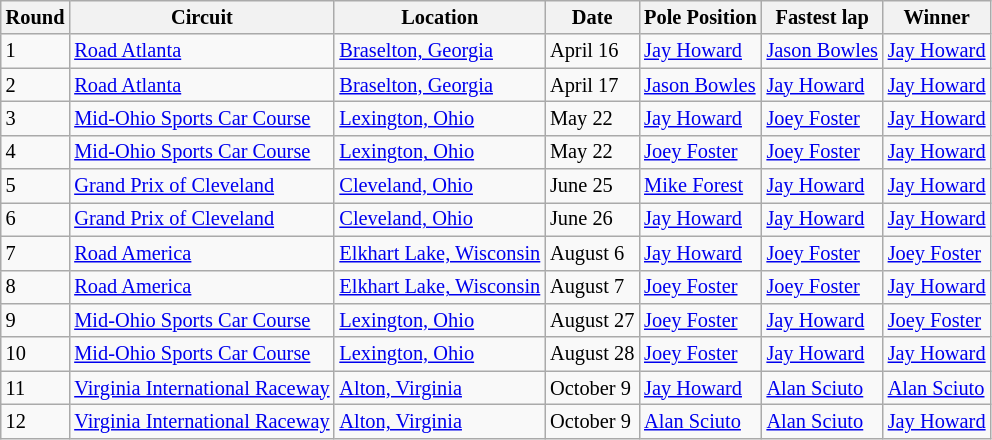<table class="wikitable" style="font-size:85%;">
<tr>
<th>Round</th>
<th>Circuit</th>
<th>Location</th>
<th>Date</th>
<th>Pole Position</th>
<th>Fastest lap</th>
<th>Winner</th>
</tr>
<tr>
<td>1</td>
<td><a href='#'>Road Atlanta</a></td>
<td> <a href='#'>Braselton, Georgia</a></td>
<td>April 16</td>
<td> <a href='#'>Jay Howard</a></td>
<td> <a href='#'>Jason Bowles</a></td>
<td> <a href='#'>Jay Howard</a></td>
</tr>
<tr>
<td>2</td>
<td><a href='#'>Road Atlanta</a></td>
<td> <a href='#'>Braselton, Georgia</a></td>
<td>April 17</td>
<td> <a href='#'>Jason Bowles</a></td>
<td> <a href='#'>Jay Howard</a></td>
<td> <a href='#'>Jay Howard</a></td>
</tr>
<tr>
<td>3</td>
<td><a href='#'>Mid-Ohio Sports Car Course</a></td>
<td> <a href='#'>Lexington, Ohio</a></td>
<td>May 22</td>
<td> <a href='#'>Jay Howard</a></td>
<td> <a href='#'>Joey Foster</a></td>
<td> <a href='#'>Jay Howard</a></td>
</tr>
<tr>
<td>4</td>
<td><a href='#'>Mid-Ohio Sports Car Course</a></td>
<td> <a href='#'>Lexington, Ohio</a></td>
<td>May 22</td>
<td> <a href='#'>Joey Foster</a></td>
<td> <a href='#'>Joey Foster</a></td>
<td> <a href='#'>Jay Howard</a></td>
</tr>
<tr>
<td>5</td>
<td><a href='#'>Grand Prix of Cleveland</a></td>
<td> <a href='#'>Cleveland, Ohio</a></td>
<td>June 25</td>
<td> <a href='#'>Mike Forest</a></td>
<td> <a href='#'>Jay Howard</a></td>
<td> <a href='#'>Jay Howard</a></td>
</tr>
<tr>
<td>6</td>
<td><a href='#'>Grand Prix of Cleveland</a></td>
<td> <a href='#'>Cleveland, Ohio</a></td>
<td>June 26</td>
<td> <a href='#'>Jay Howard</a></td>
<td> <a href='#'>Jay Howard</a></td>
<td> <a href='#'>Jay Howard</a></td>
</tr>
<tr>
<td>7</td>
<td><a href='#'>Road America</a></td>
<td> <a href='#'>Elkhart Lake, Wisconsin</a></td>
<td>August 6</td>
<td> <a href='#'>Jay Howard</a></td>
<td> <a href='#'>Joey Foster</a></td>
<td> <a href='#'>Joey Foster</a></td>
</tr>
<tr>
<td>8</td>
<td><a href='#'>Road America</a></td>
<td> <a href='#'>Elkhart Lake, Wisconsin</a></td>
<td>August 7</td>
<td> <a href='#'>Joey Foster</a></td>
<td> <a href='#'>Joey Foster</a></td>
<td> <a href='#'>Jay Howard</a></td>
</tr>
<tr>
<td>9</td>
<td><a href='#'>Mid-Ohio Sports Car Course</a></td>
<td> <a href='#'>Lexington, Ohio</a></td>
<td>August 27</td>
<td> <a href='#'>Joey Foster</a></td>
<td> <a href='#'>Jay Howard</a></td>
<td> <a href='#'>Joey Foster</a></td>
</tr>
<tr>
<td>10</td>
<td><a href='#'>Mid-Ohio Sports Car Course</a></td>
<td> <a href='#'>Lexington, Ohio</a></td>
<td>August 28</td>
<td> <a href='#'>Joey Foster</a></td>
<td> <a href='#'>Jay Howard</a></td>
<td> <a href='#'>Jay Howard</a></td>
</tr>
<tr>
<td>11</td>
<td><a href='#'>Virginia International Raceway</a></td>
<td> <a href='#'>Alton, Virginia</a></td>
<td>October 9</td>
<td> <a href='#'>Jay Howard</a></td>
<td> <a href='#'>Alan Sciuto</a></td>
<td> <a href='#'>Alan Sciuto</a></td>
</tr>
<tr>
<td>12</td>
<td><a href='#'>Virginia International Raceway</a></td>
<td> <a href='#'>Alton, Virginia</a></td>
<td>October 9</td>
<td> <a href='#'>Alan Sciuto</a></td>
<td> <a href='#'>Alan Sciuto</a></td>
<td> <a href='#'>Jay Howard</a></td>
</tr>
</table>
